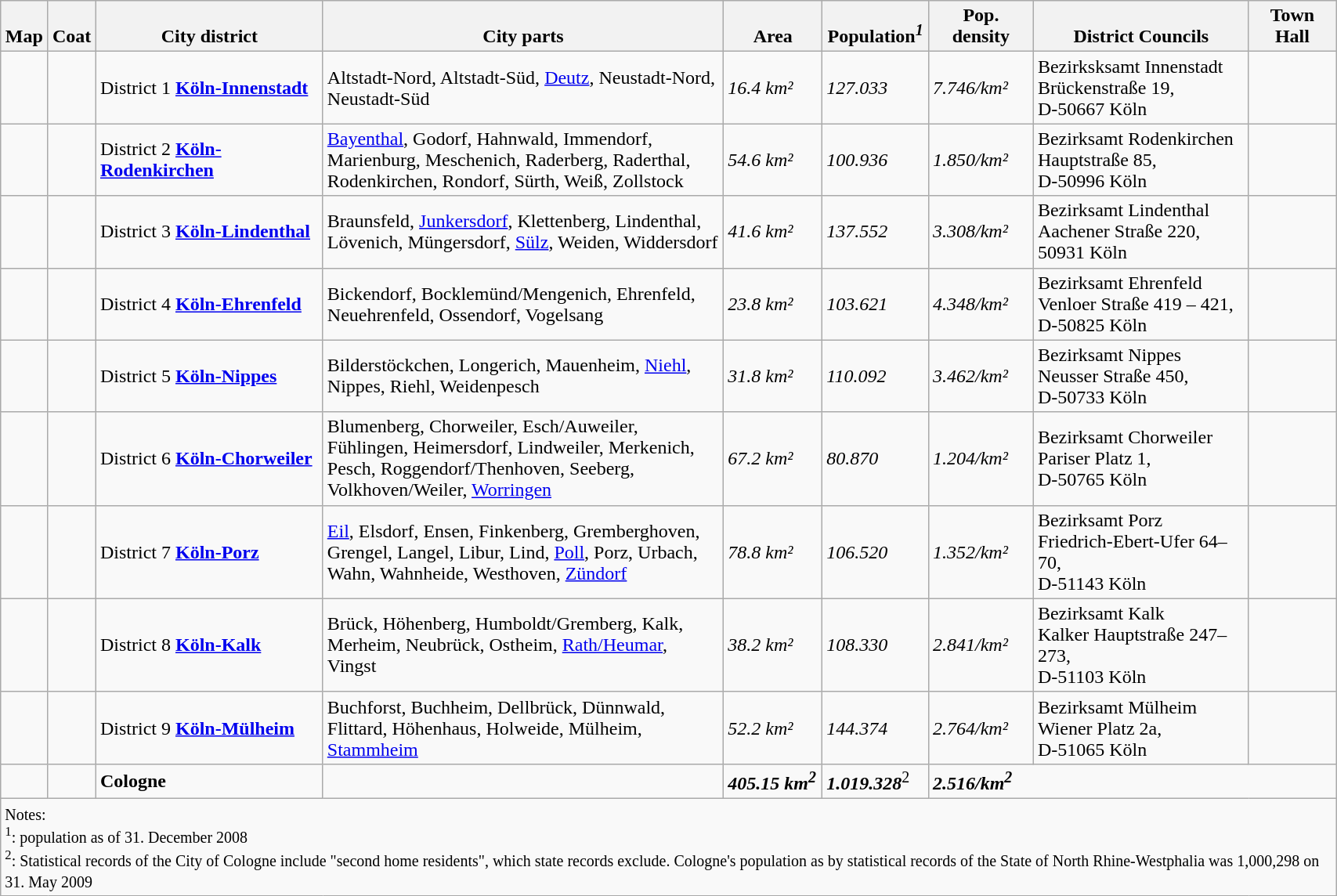<table class="wikitable" width="90%">
<tr>
<th valign=bottom>Map</th>
<th valign=bottom>Coat</th>
<th valign=bottom>City district</th>
<th valign=bottom width="30%">City parts</th>
<th valign=bottom>Area</th>
<th valign=bottom>Population<em><sup>1</sup></em></th>
<th valign=bottom>Pop. density</th>
<th valign=bottom>District Councils</th>
<th valign=bottom>Town Hall</th>
</tr>
<tr>
<td></td>
<td></td>
<td>District 1 <strong><a href='#'>Köln-Innenstadt</a></strong></td>
<td>Altstadt-Nord, Altstadt-Süd, <a href='#'>Deutz</a>, Neustadt-Nord, Neustadt-Süd</td>
<td><em>16.4 km²</em></td>
<td><em>127.033</em></td>
<td><em>7.746/km²</em></td>
<td>Bezirksksamt Innenstadt<br> Brückenstraße 19,<br> D-50667 Köln</td>
<td></td>
</tr>
<tr>
<td></td>
<td></td>
<td>District 2 <strong><a href='#'>Köln-Rodenkirchen</a></strong></td>
<td><a href='#'>Bayenthal</a>, Godorf, Hahnwald, Immendorf, Marienburg, Meschenich, Raderberg, Raderthal, Rodenkirchen, Rondorf, Sürth, Weiß, Zollstock</td>
<td><em>54.6 km²</em></td>
<td><em>100.936</em></td>
<td><em>1.850/km²</em></td>
<td>Bezirksamt Rodenkirchen <br>Hauptstraße 85, <br>D-50996 Köln</td>
<td></td>
</tr>
<tr>
<td></td>
<td></td>
<td>District 3 <strong><a href='#'>Köln-Lindenthal</a></strong></td>
<td>Braunsfeld, <a href='#'>Junkersdorf</a>, Klettenberg, Lindenthal, Lövenich, Müngersdorf, <a href='#'>Sülz</a>, Weiden, Widdersdorf</td>
<td><em>41.6 km²</em></td>
<td><em>137.552</em></td>
<td><em>3.308/km²</em></td>
<td>Bezirksamt Lindenthal<br> Aachener Straße 220,<br> 50931 Köln</td>
<td></td>
</tr>
<tr>
<td></td>
<td></td>
<td>District 4 <strong><a href='#'>Köln-Ehrenfeld</a></strong></td>
<td>Bickendorf, Bocklemünd/Mengenich, Ehrenfeld, Neuehrenfeld, Ossendorf, Vogelsang</td>
<td><em>23.8 km²</em></td>
<td><em>103.621</em></td>
<td><em>4.348/km²</em></td>
<td>Bezirksamt Ehrenfeld<br> Venloer Straße 419 – 421,<br> D-50825 Köln</td>
<td></td>
</tr>
<tr>
<td></td>
<td></td>
<td>District 5 <strong><a href='#'>Köln-Nippes</a></strong></td>
<td>Bilderstöckchen, Longerich, Mauenheim, <a href='#'>Niehl</a>, Nippes, Riehl, Weidenpesch</td>
<td><em>31.8 km²</em></td>
<td><em>110.092</em></td>
<td><em>3.462/km²</em></td>
<td>Bezirksamt Nippes<br>Neusser Straße 450,<br>D-50733 Köln</td>
<td></td>
</tr>
<tr>
<td></td>
<td></td>
<td>District 6 <strong><a href='#'>Köln-Chorweiler</a></strong></td>
<td>Blumenberg, Chorweiler, Esch/Auweiler, Fühlingen, Heimersdorf, Lindweiler, Merkenich, Pesch, Roggendorf/Thenhoven, Seeberg, Volkhoven/Weiler, <a href='#'>Worringen</a></td>
<td><em>67.2 km²</em></td>
<td><em>80.870</em></td>
<td><em>1.204/km²</em></td>
<td>Bezirksamt Chorweiler<br> Pariser Platz 1,<br> D-50765 Köln</td>
<td></td>
</tr>
<tr>
<td></td>
<td></td>
<td>District 7 <strong><a href='#'>Köln-Porz</a></strong></td>
<td><a href='#'>Eil</a>, Elsdorf, Ensen, Finkenberg, Gremberghoven, Grengel, Langel, Libur, Lind, <a href='#'>Poll</a>, Porz, Urbach, Wahn, Wahnheide, Westhoven, <a href='#'>Zündorf</a></td>
<td><em>78.8 km²</em></td>
<td><em>106.520</em></td>
<td><em>1.352/km²</em></td>
<td>Bezirksamt Porz<br>Friedrich-Ebert-Ufer 64–70,<br> D-51143 Köln</td>
<td></td>
</tr>
<tr>
<td></td>
<td></td>
<td>District 8 <strong><a href='#'>Köln-Kalk</a></strong></td>
<td>Brück, Höhenberg, Humboldt/Gremberg, Kalk, Merheim, Neubrück, Ostheim, <a href='#'>Rath/Heumar</a>, Vingst</td>
<td><em>38.2 km²</em></td>
<td><em>108.330</em></td>
<td><em>2.841/km²</em></td>
<td>Bezirksamt Kalk<br>Kalker Hauptstraße 247–273,<br>D-51103 Köln</td>
<td></td>
</tr>
<tr>
<td></td>
<td></td>
<td>District 9 <strong><a href='#'>Köln-Mülheim</a></strong></td>
<td>Buchforst, Buchheim, Dellbrück, Dünnwald, Flittard, Höhenhaus, Holweide, Mülheim, <a href='#'>Stammheim</a></td>
<td><em>52.2 km²</em></td>
<td><em>144.374</em></td>
<td><em>2.764/km²</em></td>
<td>Bezirksamt Mülheim<br> Wiener Platz 2a,<br>D-51065 Köln</td>
<td></td>
</tr>
<tr>
<td></td>
<td></td>
<td><strong>Cologne</strong></td>
<td></td>
<td><strong><em>405.15 km<sup>2</sup></em></strong></td>
<td><strong><em>1.019.328</em></strong><sup>2</sup></td>
<td style="text-align:left" colspan="3"><strong><em>2.516/km<sup>2</sup></em></strong></td>
</tr>
<tr>
<td style="text-align:left" colspan="9"><small>Notes: <br><sup>1</sup>: population as of 31. December 2008 <br><sup>2</sup>: Statistical records of the City of Cologne include "second home residents", which state records exclude. Cologne's population as by statistical records of the State of North Rhine-Westphalia was 1,000,298 on 31. May 2009</small></td>
</tr>
</table>
